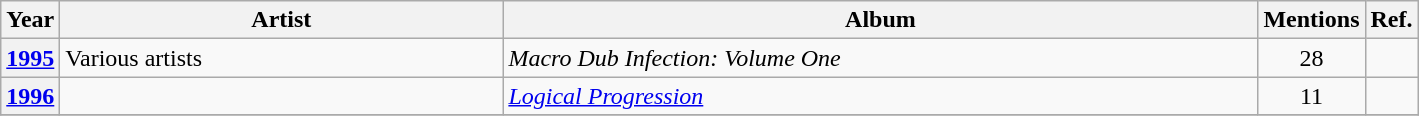<table class="wikitable plainrowheaders sortable">
<tr>
<th scope="col">Year</th>
<th scope="col" style="width:18em;">Artist</th>
<th scope="col" style="width:31em;">Album</th>
<th scope="col">Mentions</th>
<th scope="col" class="unsortable">Ref.</th>
</tr>
<tr>
<th scope="row" style="text-align:center;"><a href='#'>1995</a></th>
<td>Various artists</td>
<td><em>Macro Dub Infection: Volume One</em></td>
<td align="center">28</td>
<td align="center"></td>
</tr>
<tr>
<th scope="row" style="text-align:center;"><a href='#'>1996</a></th>
<td></td>
<td><em><a href='#'>Logical Progression</a></em></td>
<td align="center">11</td>
<td align="center"></td>
</tr>
<tr>
</tr>
</table>
